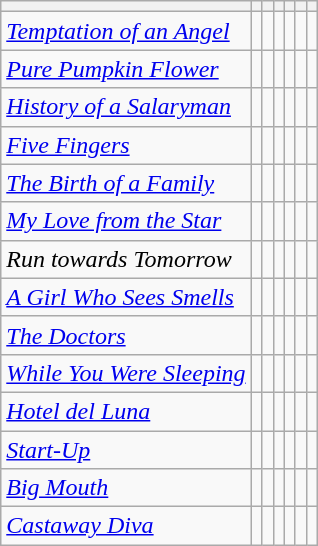<table class="wikitable sortable plainrowheaders">
<tr>
<th></th>
<th></th>
<th></th>
<th></th>
<th></th>
<th></th>
<th></th>
</tr>
<tr>
<td><em><a href='#'>Temptation of an Angel</a></em></td>
<td></td>
<td></td>
<td></td>
<td></td>
<td></td>
<td></td>
</tr>
<tr>
<td><em><a href='#'>Pure Pumpkin Flower</a></em></td>
<td></td>
<td></td>
<td></td>
<td></td>
<td></td>
<td></td>
</tr>
<tr>
<td><em><a href='#'>History of a Salaryman</a></em></td>
<td></td>
<td></td>
<td></td>
<td></td>
<td></td>
<td></td>
</tr>
<tr>
<td><em><a href='#'>Five Fingers</a></em></td>
<td></td>
<td></td>
<td></td>
<td></td>
<td></td>
<td></td>
</tr>
<tr>
<td><em><a href='#'>The Birth of a Family</a></em></td>
<td></td>
<td></td>
<td></td>
<td></td>
<td></td>
<td></td>
</tr>
<tr>
<td><em><a href='#'>My Love from the Star</a></em></td>
<td></td>
<td></td>
<td></td>
<td></td>
<td></td>
<td></td>
</tr>
<tr>
<td><em>Run towards Tomorrow</em></td>
<td></td>
<td></td>
<td></td>
<td></td>
<td></td>
<td></td>
</tr>
<tr>
<td><em><a href='#'>A Girl Who Sees Smells</a></em></td>
<td></td>
<td></td>
<td></td>
<td></td>
<td></td>
<td></td>
</tr>
<tr>
<td><em><a href='#'>The Doctors</a></em></td>
<td></td>
<td></td>
<td></td>
<td></td>
<td></td>
<td></td>
</tr>
<tr>
<td><em><a href='#'>While You Were Sleeping</a></em></td>
<td></td>
<td></td>
<td></td>
<td></td>
<td></td>
<td></td>
</tr>
<tr>
<td><em><a href='#'>Hotel del Luna</a></em></td>
<td></td>
<td></td>
<td></td>
<td></td>
<td></td>
<td></td>
</tr>
<tr>
<td><em><a href='#'>Start-Up</a></em></td>
<td></td>
<td></td>
<td></td>
<td></td>
<td></td>
<td></td>
</tr>
<tr>
<td><em><a href='#'>Big Mouth</a></em></td>
<td></td>
<td></td>
<td></td>
<td></td>
<td></td>
<td></td>
</tr>
<tr>
<td><em><a href='#'>Castaway Diva</a></em></td>
<td></td>
<td></td>
<td></td>
<td></td>
<td></td>
<td></td>
</tr>
</table>
